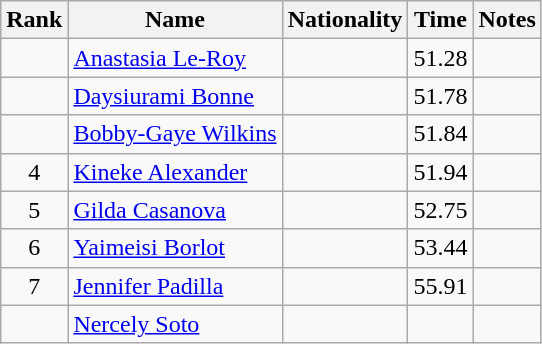<table class="wikitable sortable" style="text-align:center">
<tr>
<th>Rank</th>
<th>Name</th>
<th>Nationality</th>
<th>Time</th>
<th>Notes</th>
</tr>
<tr>
<td></td>
<td align=left><a href='#'>Anastasia Le-Roy</a></td>
<td></td>
<td>51.28</td>
<td></td>
</tr>
<tr>
<td></td>
<td align=left><a href='#'>Daysiurami Bonne</a></td>
<td></td>
<td>51.78</td>
<td></td>
</tr>
<tr>
<td></td>
<td align=left><a href='#'>Bobby-Gaye Wilkins</a></td>
<td></td>
<td>51.84</td>
<td></td>
</tr>
<tr>
<td>4</td>
<td align=left><a href='#'>Kineke Alexander</a></td>
<td></td>
<td>51.94</td>
<td></td>
</tr>
<tr>
<td>5</td>
<td align=left><a href='#'>Gilda Casanova</a></td>
<td></td>
<td>52.75</td>
<td></td>
</tr>
<tr>
<td>6</td>
<td align=left><a href='#'>Yaimeisi Borlot</a></td>
<td></td>
<td>53.44</td>
<td></td>
</tr>
<tr>
<td>7</td>
<td align=left><a href='#'>Jennifer Padilla</a></td>
<td></td>
<td>55.91</td>
<td></td>
</tr>
<tr>
<td></td>
<td align=left><a href='#'>Nercely Soto</a></td>
<td></td>
<td></td>
<td></td>
</tr>
</table>
